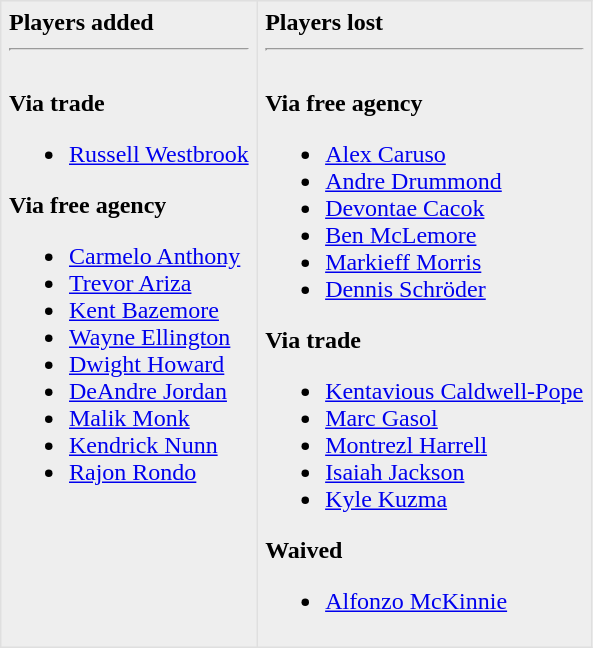<table border=1 style="border-collapse:collapse; background-color:#eeeeee" bordercolor="#DFDFDF" cellpadding="5">
<tr>
<td valign="top"><strong>Players added</strong> <hr><br><strong>Via trade</strong><ul><li><a href='#'>Russell Westbrook</a></li></ul><strong>Via free agency</strong><ul><li><a href='#'>Carmelo Anthony</a></li><li><a href='#'>Trevor Ariza</a></li><li><a href='#'>Kent Bazemore</a></li><li><a href='#'>Wayne Ellington</a></li><li><a href='#'>Dwight Howard</a></li><li><a href='#'>DeAndre Jordan</a></li><li><a href='#'>Malik Monk</a></li><li><a href='#'>Kendrick Nunn</a></li><li><a href='#'>Rajon Rondo</a></li></ul></td>
<td valign="top"><strong>Players lost</strong> <hr><br><strong>Via free agency</strong><ul><li><a href='#'>Alex Caruso</a></li><li><a href='#'>Andre Drummond</a></li><li><a href='#'>Devontae Cacok</a></li><li><a href='#'>Ben McLemore</a></li><li><a href='#'>Markieff Morris</a></li><li><a href='#'>Dennis Schröder</a></li></ul><strong>Via trade</strong><ul><li><a href='#'>Kentavious Caldwell-Pope</a></li><li><a href='#'>Marc Gasol</a></li><li><a href='#'>Montrezl Harrell</a></li><li><a href='#'>Isaiah Jackson</a></li><li><a href='#'>Kyle Kuzma</a></li></ul><strong>Waived</strong><ul><li><a href='#'>Alfonzo McKinnie</a></li></ul></td>
</tr>
</table>
